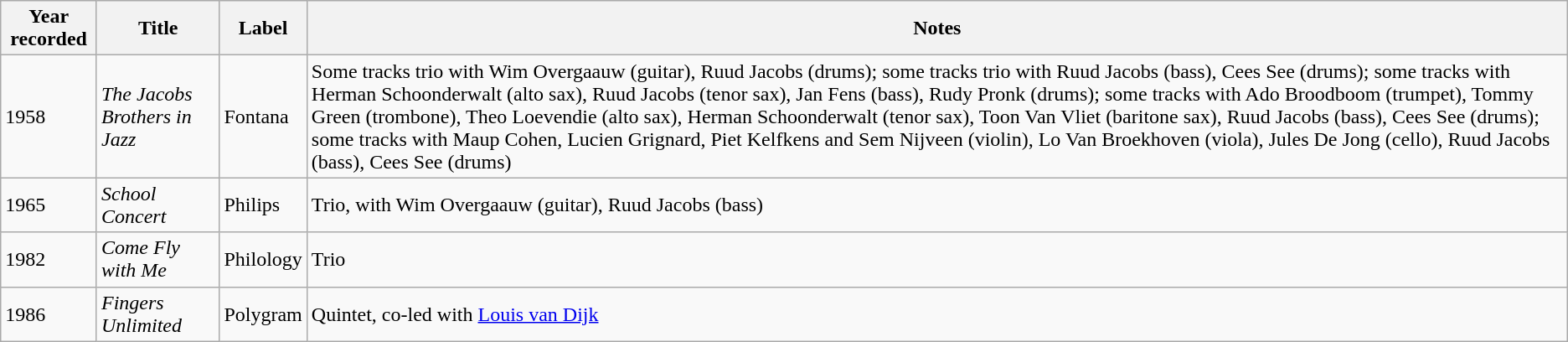<table class="wikitable sortable">
<tr>
<th>Year recorded</th>
<th>Title</th>
<th>Label</th>
<th>Notes</th>
</tr>
<tr>
<td>1958</td>
<td><em>The Jacobs Brothers in Jazz</em></td>
<td>Fontana</td>
<td>Some tracks trio with Wim Overgaauw (guitar), Ruud Jacobs (drums); some tracks trio with Ruud Jacobs (bass), Cees See (drums); some tracks with Herman Schoonderwalt (alto sax), Ruud Jacobs (tenor sax), Jan Fens (bass), Rudy Pronk (drums); some tracks with Ado Broodboom (trumpet), Tommy Green (trombone), Theo Loevendie (alto sax), Herman Schoonderwalt (tenor sax), Toon Van Vliet (baritone sax), Ruud Jacobs (bass), Cees See (drums); some tracks with Maup Cohen, Lucien Grignard, Piet Kelfkens and Sem Nijveen (violin), Lo Van Broekhoven (viola), Jules De Jong (cello), Ruud Jacobs (bass), Cees See (drums)</td>
</tr>
<tr>
<td>1965</td>
<td><em>School Concert</em></td>
<td>Philips</td>
<td>Trio, with Wim Overgaauw (guitar), Ruud Jacobs (bass)</td>
</tr>
<tr>
<td>1982</td>
<td><em>Come Fly with Me</em></td>
<td>Philology</td>
<td>Trio</td>
</tr>
<tr>
<td>1986</td>
<td><em>Fingers Unlimited</em></td>
<td>Polygram</td>
<td>Quintet, co-led with <a href='#'>Louis van Dijk</a></td>
</tr>
</table>
